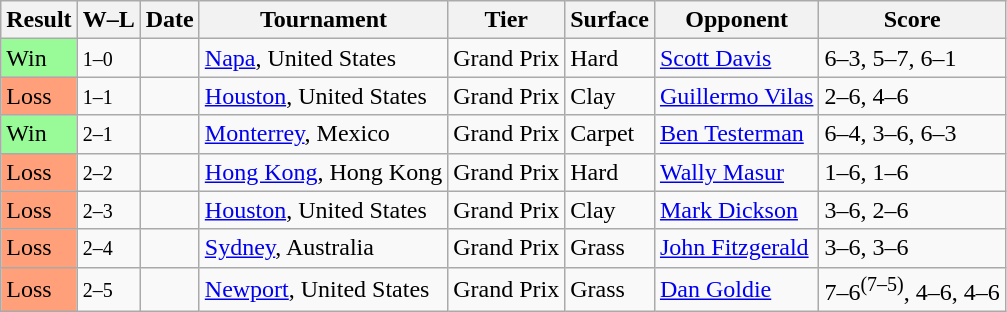<table class="sortable wikitable">
<tr>
<th>Result</th>
<th class="unsortable">W–L</th>
<th>Date</th>
<th>Tournament</th>
<th>Tier</th>
<th>Surface</th>
<th>Opponent</th>
<th class="unsortable">Score</th>
</tr>
<tr>
<td style="background:#98fb98;">Win</td>
<td><small>1–0</small></td>
<td><a href='#'></a></td>
<td><a href='#'>Napa</a>, United States</td>
<td>Grand Prix</td>
<td>Hard</td>
<td> <a href='#'>Scott Davis</a></td>
<td>6–3, 5–7, 6–1</td>
</tr>
<tr>
<td style="background:#ffa07a;">Loss</td>
<td><small>1–1</small></td>
<td><a href='#'></a></td>
<td><a href='#'>Houston</a>, United States</td>
<td>Grand Prix</td>
<td>Clay</td>
<td> <a href='#'>Guillermo Vilas</a></td>
<td>2–6, 4–6</td>
</tr>
<tr>
<td style="background:#98fb98;">Win</td>
<td><small>2–1</small></td>
<td><a href='#'></a></td>
<td><a href='#'>Monterrey</a>, Mexico</td>
<td>Grand Prix</td>
<td>Carpet</td>
<td> <a href='#'>Ben Testerman</a></td>
<td>6–4, 3–6, 6–3</td>
</tr>
<tr>
<td style="background:#ffa07a;">Loss</td>
<td><small>2–2</small></td>
<td><a href='#'></a></td>
<td><a href='#'>Hong Kong</a>, Hong Kong</td>
<td>Grand Prix</td>
<td>Hard</td>
<td> <a href='#'>Wally Masur</a></td>
<td>1–6, 1–6</td>
</tr>
<tr>
<td style="background:#ffa07a;">Loss</td>
<td><small>2–3</small></td>
<td><a href='#'></a></td>
<td><a href='#'>Houston</a>, United States</td>
<td>Grand Prix</td>
<td>Clay</td>
<td> <a href='#'>Mark Dickson</a></td>
<td>3–6, 2–6</td>
</tr>
<tr>
<td style="background:#ffa07a;">Loss</td>
<td><small>2–4</small></td>
<td><a href='#'></a></td>
<td><a href='#'>Sydney</a>, Australia</td>
<td>Grand Prix</td>
<td>Grass</td>
<td> <a href='#'>John Fitzgerald</a></td>
<td>3–6, 3–6</td>
</tr>
<tr>
<td style="background:#ffa07a;">Loss</td>
<td><small>2–5</small></td>
<td><a href='#'></a></td>
<td><a href='#'>Newport</a>, United States</td>
<td>Grand Prix</td>
<td>Grass</td>
<td> <a href='#'>Dan Goldie</a></td>
<td>7–6<sup>(7–5)</sup>, 4–6, 4–6</td>
</tr>
</table>
